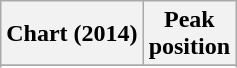<table class="wikitable sortable plainrowheaders" style="text-align:center">
<tr>
<th scope="col">Chart (2014)</th>
<th scope="col">Peak<br>position</th>
</tr>
<tr>
</tr>
<tr>
</tr>
</table>
